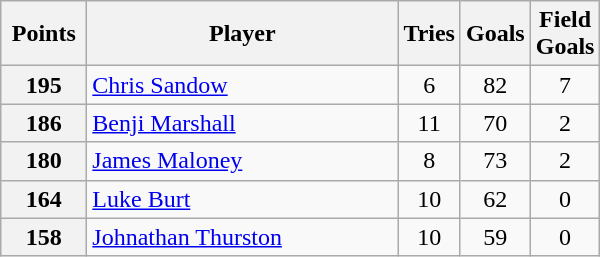<table class="wikitable" style="text-align:left;">
<tr>
<th width=50>Points</th>
<th width=200>Player</th>
<th width=30>Tries</th>
<th width=30>Goals</th>
<th width=30>Field Goals</th>
</tr>
<tr>
<th>195</th>
<td> <a href='#'>Chris Sandow</a></td>
<td align=center>6</td>
<td align=center>82</td>
<td align=center>7</td>
</tr>
<tr>
<th>186</th>
<td> <a href='#'>Benji Marshall</a></td>
<td align=center>11</td>
<td align=center>70</td>
<td align=center>2</td>
</tr>
<tr>
<th>180</th>
<td> <a href='#'>James Maloney</a></td>
<td align=center>8</td>
<td align=center>73</td>
<td align=center>2</td>
</tr>
<tr>
<th>164</th>
<td> <a href='#'>Luke Burt</a></td>
<td align=center>10</td>
<td align=center>62</td>
<td align=center>0</td>
</tr>
<tr>
<th>158</th>
<td> <a href='#'>Johnathan Thurston</a></td>
<td align=center>10</td>
<td align=center>59</td>
<td align=center>0</td>
</tr>
</table>
